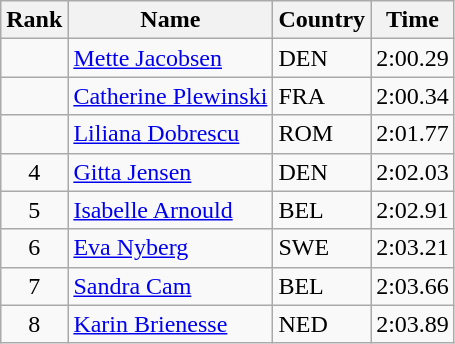<table class="wikitable">
<tr>
<th>Rank</th>
<th>Name</th>
<th>Country</th>
<th>Time</th>
</tr>
<tr>
<td align="center"></td>
<td><a href='#'>Mette Jacobsen</a></td>
<td> DEN</td>
<td align="center">2:00.29</td>
</tr>
<tr>
<td align="center"></td>
<td><a href='#'>Catherine Plewinski</a></td>
<td> FRA</td>
<td align="center">2:00.34</td>
</tr>
<tr>
<td align="center"></td>
<td><a href='#'>Liliana Dobrescu</a></td>
<td> ROM</td>
<td align="center">2:01.77</td>
</tr>
<tr>
<td align="center">4</td>
<td><a href='#'>Gitta Jensen</a></td>
<td> DEN</td>
<td align="center">2:02.03</td>
</tr>
<tr>
<td align="center">5</td>
<td><a href='#'>Isabelle Arnould</a></td>
<td> BEL</td>
<td align="center">2:02.91</td>
</tr>
<tr>
<td align="center">6</td>
<td><a href='#'>Eva Nyberg</a></td>
<td> SWE</td>
<td align="center">2:03.21</td>
</tr>
<tr>
<td align="center">7</td>
<td><a href='#'>Sandra Cam</a></td>
<td> BEL</td>
<td align="center">2:03.66</td>
</tr>
<tr>
<td align="center">8</td>
<td><a href='#'>Karin Brienesse</a></td>
<td> NED</td>
<td align="center">2:03.89</td>
</tr>
</table>
